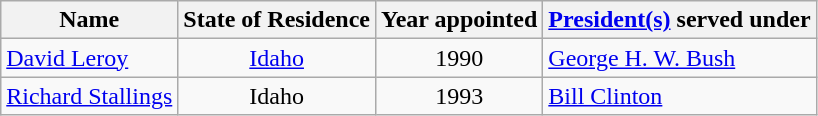<table class="wikitable">
<tr>
<th>Name</th>
<th>State of Residence</th>
<th>Year appointed</th>
<th><a href='#'>President(s)</a> served under</th>
</tr>
<tr>
<td><a href='#'>David Leroy</a></td>
<td align=center><a href='#'>Idaho</a></td>
<td align=center>1990</td>
<td><a href='#'>George H. W. Bush</a></td>
</tr>
<tr>
<td><a href='#'>Richard Stallings</a></td>
<td align=center>Idaho</td>
<td align=center>1993</td>
<td><a href='#'>Bill Clinton</a></td>
</tr>
</table>
